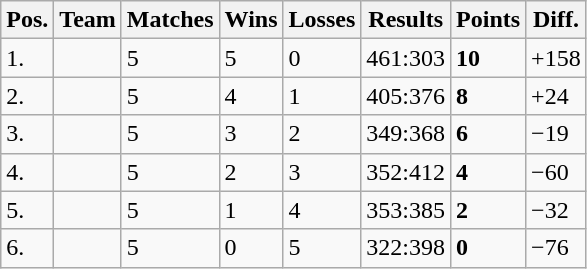<table class="wikitable">
<tr>
<th>Pos.</th>
<th>Team</th>
<th>Matches</th>
<th>Wins</th>
<th>Losses</th>
<th>Results</th>
<th>Points</th>
<th>Diff.</th>
</tr>
<tr>
<td>1.</td>
<td></td>
<td>5</td>
<td>5</td>
<td>0</td>
<td>461:303</td>
<td><strong>10</strong></td>
<td>+158</td>
</tr>
<tr>
<td>2.</td>
<td></td>
<td>5</td>
<td>4</td>
<td>1</td>
<td>405:376</td>
<td><strong>8</strong></td>
<td>+24</td>
</tr>
<tr>
<td>3.</td>
<td></td>
<td>5</td>
<td>3</td>
<td>2</td>
<td>349:368</td>
<td><strong>6</strong></td>
<td>−19</td>
</tr>
<tr>
<td>4.</td>
<td></td>
<td>5</td>
<td>2</td>
<td>3</td>
<td>352:412</td>
<td><strong>4</strong></td>
<td>−60</td>
</tr>
<tr>
<td>5.</td>
<td></td>
<td>5</td>
<td>1</td>
<td>4</td>
<td>353:385</td>
<td><strong>2</strong></td>
<td>−32</td>
</tr>
<tr>
<td>6.</td>
<td></td>
<td>5</td>
<td>0</td>
<td>5</td>
<td>322:398</td>
<td><strong>0</strong></td>
<td>−76</td>
</tr>
</table>
